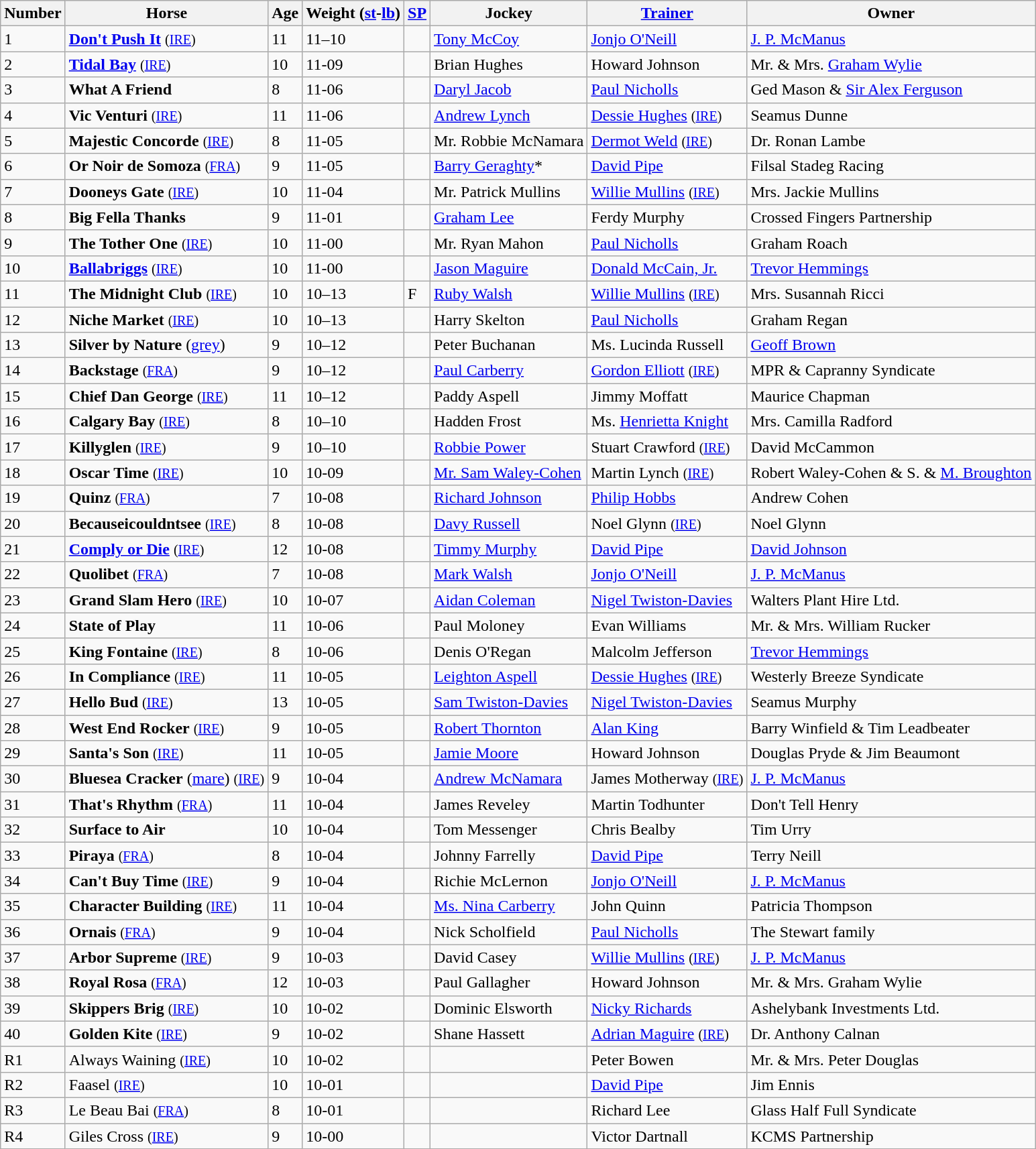<table class="wikitable sortable">
<tr>
<th>Number</th>
<th>Horse</th>
<th>Age</th>
<th>Weight (<a href='#'>st</a>-<a href='#'>lb</a>)</th>
<th><a href='#'>SP</a></th>
<th>Jockey</th>
<th><a href='#'>Trainer</a></th>
<th>Owner</th>
</tr>
<tr>
<td>1</td>
<td><strong><a href='#'>Don't Push It</a></strong> <small>(<a href='#'>IRE</a>)</small></td>
<td>11</td>
<td>11–10</td>
<td></td>
<td><a href='#'>Tony McCoy</a></td>
<td><a href='#'>Jonjo O'Neill</a></td>
<td><a href='#'>J. P. McManus</a></td>
</tr>
<tr>
<td>2</td>
<td><strong><a href='#'>Tidal Bay</a></strong> <small>(<a href='#'>IRE</a>)</small></td>
<td>10</td>
<td>11-09</td>
<td></td>
<td>Brian Hughes</td>
<td>Howard Johnson</td>
<td>Mr. & Mrs. <a href='#'>Graham Wylie</a></td>
</tr>
<tr>
<td>3</td>
<td><strong>What A Friend</strong></td>
<td>8</td>
<td>11-06</td>
<td></td>
<td><a href='#'>Daryl Jacob</a></td>
<td><a href='#'>Paul Nicholls</a></td>
<td>Ged Mason & <a href='#'>Sir Alex Ferguson</a></td>
</tr>
<tr>
<td>4</td>
<td><strong>Vic Venturi</strong> <small>(<a href='#'>IRE</a>)</small></td>
<td>11</td>
<td>11-06</td>
<td></td>
<td><a href='#'>Andrew Lynch</a></td>
<td><a href='#'>Dessie Hughes</a> <small>(<a href='#'>IRE</a>)</small></td>
<td>Seamus Dunne</td>
</tr>
<tr>
<td>5</td>
<td><strong>Majestic Concorde</strong> <small>(<a href='#'>IRE</a>)</small></td>
<td>8</td>
<td>11-05</td>
<td></td>
<td>Mr. Robbie McNamara</td>
<td><a href='#'>Dermot Weld</a> <small>(<a href='#'>IRE</a>)</small></td>
<td>Dr. Ronan Lambe</td>
</tr>
<tr>
<td>6</td>
<td><strong>Or Noir de Somoza</strong> <small>(<a href='#'>FRA</a>)</small></td>
<td>9</td>
<td>11-05</td>
<td></td>
<td><a href='#'>Barry Geraghty</a>*</td>
<td><a href='#'>David Pipe</a></td>
<td>Filsal Stadeg Racing</td>
</tr>
<tr>
<td>7</td>
<td><strong>Dooneys Gate</strong> <small>(<a href='#'>IRE</a>)</small></td>
<td>10</td>
<td>11-04</td>
<td></td>
<td>Mr. Patrick Mullins</td>
<td><a href='#'>Willie Mullins</a> <small>(<a href='#'>IRE</a>)</small></td>
<td>Mrs. Jackie Mullins</td>
</tr>
<tr>
<td>8</td>
<td><strong>Big Fella Thanks</strong></td>
<td>9</td>
<td>11-01</td>
<td></td>
<td><a href='#'>Graham Lee</a></td>
<td>Ferdy Murphy</td>
<td>Crossed Fingers Partnership</td>
</tr>
<tr>
<td>9</td>
<td><strong>The Tother One</strong> <small>(<a href='#'>IRE</a>)</small></td>
<td>10</td>
<td>11-00</td>
<td></td>
<td>Mr. Ryan Mahon</td>
<td><a href='#'>Paul Nicholls</a></td>
<td>Graham Roach</td>
</tr>
<tr>
<td>10</td>
<td><strong><a href='#'>Ballabriggs</a></strong> <small>(<a href='#'>IRE</a>)</small></td>
<td>10</td>
<td>11-00</td>
<td></td>
<td><a href='#'>Jason Maguire</a></td>
<td><a href='#'>Donald McCain, Jr.</a></td>
<td><a href='#'>Trevor Hemmings</a></td>
</tr>
<tr>
<td>11</td>
<td><strong>The Midnight Club</strong> <small>(<a href='#'>IRE</a>)</small></td>
<td>10</td>
<td>10–13</td>
<td> F</td>
<td><a href='#'>Ruby Walsh</a></td>
<td><a href='#'>Willie Mullins</a> <small>(<a href='#'>IRE</a>)</small></td>
<td>Mrs. Susannah Ricci</td>
</tr>
<tr>
<td>12</td>
<td><strong>Niche Market</strong> <small>(<a href='#'>IRE</a>)</small></td>
<td>10</td>
<td>10–13</td>
<td></td>
<td>Harry Skelton</td>
<td><a href='#'>Paul Nicholls</a></td>
<td>Graham Regan</td>
</tr>
<tr>
<td>13</td>
<td><strong>Silver by Nature</strong> (<a href='#'>grey</a>)</td>
<td>9</td>
<td>10–12</td>
<td></td>
<td>Peter Buchanan</td>
<td>Ms. Lucinda Russell</td>
<td><a href='#'>Geoff Brown</a></td>
</tr>
<tr>
<td>14</td>
<td><strong>Backstage</strong> <small>(<a href='#'>FRA</a>)</small></td>
<td>9</td>
<td>10–12</td>
<td></td>
<td><a href='#'>Paul Carberry</a></td>
<td><a href='#'>Gordon Elliott</a> <small>(<a href='#'>IRE</a>)</small></td>
<td>MPR & Capranny Syndicate</td>
</tr>
<tr>
<td>15</td>
<td><strong>Chief Dan George</strong> <small>(<a href='#'>IRE</a>)</small></td>
<td>11</td>
<td>10–12</td>
<td></td>
<td>Paddy Aspell</td>
<td>Jimmy Moffatt</td>
<td>Maurice Chapman</td>
</tr>
<tr>
<td>16</td>
<td><strong>Calgary Bay</strong> <small>(<a href='#'>IRE</a>)</small></td>
<td>8</td>
<td>10–10</td>
<td></td>
<td>Hadden Frost</td>
<td>Ms. <a href='#'>Henrietta Knight</a></td>
<td>Mrs. Camilla Radford</td>
</tr>
<tr>
<td>17</td>
<td><strong>Killyglen</strong> <small>(<a href='#'>IRE</a>)</small></td>
<td>9</td>
<td>10–10</td>
<td></td>
<td><a href='#'>Robbie Power</a></td>
<td>Stuart Crawford <small>(<a href='#'>IRE</a>)</small></td>
<td>David McCammon</td>
</tr>
<tr>
<td>18</td>
<td><strong>Oscar Time</strong> <small>(<a href='#'>IRE</a>)</small></td>
<td>10</td>
<td>10-09</td>
<td></td>
<td><a href='#'>Mr. Sam Waley-Cohen</a></td>
<td>Martin Lynch <small>(<a href='#'>IRE</a>)</small></td>
<td>Robert Waley-Cohen & S. & <a href='#'>M. Broughton</a></td>
</tr>
<tr>
<td>19</td>
<td><strong>Quinz</strong> <small>(<a href='#'>FRA</a>)</small></td>
<td>7</td>
<td>10-08</td>
<td></td>
<td><a href='#'>Richard Johnson</a></td>
<td><a href='#'>Philip Hobbs</a></td>
<td>Andrew Cohen</td>
</tr>
<tr>
<td>20</td>
<td><strong>Becauseicouldntsee</strong> <small>(<a href='#'>IRE</a>)</small></td>
<td>8</td>
<td>10-08</td>
<td></td>
<td><a href='#'>Davy Russell</a></td>
<td>Noel Glynn <small>(<a href='#'>IRE</a>)</small></td>
<td>Noel Glynn</td>
</tr>
<tr>
<td>21</td>
<td><strong><a href='#'>Comply or Die</a></strong> <small>(<a href='#'>IRE</a>)</small></td>
<td>12</td>
<td>10-08</td>
<td></td>
<td><a href='#'>Timmy Murphy</a></td>
<td><a href='#'>David Pipe</a></td>
<td><a href='#'>David Johnson</a></td>
</tr>
<tr>
<td>22</td>
<td><strong>Quolibet</strong> <small>(<a href='#'>FRA</a>)</small></td>
<td>7</td>
<td>10-08</td>
<td></td>
<td><a href='#'>Mark Walsh</a></td>
<td><a href='#'>Jonjo O'Neill</a></td>
<td><a href='#'>J. P. McManus</a></td>
</tr>
<tr>
<td>23</td>
<td><strong>Grand Slam Hero</strong> <small>(<a href='#'>IRE</a>)</small></td>
<td>10</td>
<td>10-07</td>
<td></td>
<td><a href='#'>Aidan Coleman</a></td>
<td><a href='#'>Nigel Twiston-Davies</a></td>
<td>Walters Plant Hire Ltd.</td>
</tr>
<tr>
<td>24</td>
<td><strong>State of Play</strong></td>
<td>11</td>
<td>10-06</td>
<td></td>
<td>Paul Moloney</td>
<td>Evan Williams</td>
<td>Mr. & Mrs. William Rucker</td>
</tr>
<tr>
<td>25</td>
<td><strong>King Fontaine</strong> <small>(<a href='#'>IRE</a>)</small></td>
<td>8</td>
<td>10-06</td>
<td></td>
<td>Denis O'Regan</td>
<td>Malcolm Jefferson</td>
<td><a href='#'>Trevor Hemmings</a></td>
</tr>
<tr>
<td>26</td>
<td><strong>In Compliance</strong> <small>(<a href='#'>IRE</a>)</small></td>
<td>11</td>
<td>10-05</td>
<td></td>
<td><a href='#'>Leighton Aspell</a></td>
<td><a href='#'>Dessie Hughes</a> <small>(<a href='#'>IRE</a>)</small></td>
<td>Westerly Breeze Syndicate</td>
</tr>
<tr>
<td>27</td>
<td><strong>Hello Bud</strong> <small>(<a href='#'>IRE</a>)</small></td>
<td>13</td>
<td>10-05</td>
<td></td>
<td><a href='#'>Sam Twiston-Davies</a></td>
<td><a href='#'>Nigel Twiston-Davies</a></td>
<td>Seamus Murphy</td>
</tr>
<tr>
<td>28</td>
<td><strong>West End Rocker</strong> <small>(<a href='#'>IRE</a>)</small></td>
<td>9</td>
<td>10-05</td>
<td></td>
<td><a href='#'>Robert Thornton</a></td>
<td><a href='#'>Alan King</a></td>
<td>Barry Winfield & Tim Leadbeater</td>
</tr>
<tr>
<td>29</td>
<td><strong>Santa's Son</strong> <small>(<a href='#'>IRE</a>)</small></td>
<td>11</td>
<td>10-05</td>
<td></td>
<td><a href='#'>Jamie Moore</a></td>
<td>Howard Johnson</td>
<td>Douglas Pryde & Jim Beaumont</td>
</tr>
<tr>
<td>30</td>
<td><strong>Bluesea Cracker</strong> (<a href='#'>mare</a>) <small>(<a href='#'>IRE</a>)</small></td>
<td>9</td>
<td>10-04</td>
<td></td>
<td><a href='#'>Andrew McNamara</a></td>
<td>James Motherway <small>(<a href='#'>IRE</a>)</small></td>
<td><a href='#'>J. P. McManus</a></td>
</tr>
<tr>
<td>31</td>
<td><strong>That's Rhythm</strong> <small>(<a href='#'>FRA</a>)</small></td>
<td>11</td>
<td>10-04</td>
<td></td>
<td>James Reveley</td>
<td>Martin Todhunter</td>
<td>Don't Tell Henry</td>
</tr>
<tr>
<td>32</td>
<td><strong>Surface to Air</strong></td>
<td>10</td>
<td>10-04</td>
<td></td>
<td>Tom Messenger</td>
<td>Chris Bealby</td>
<td>Tim Urry</td>
</tr>
<tr>
<td>33</td>
<td><strong>Piraya</strong> <small>(<a href='#'>FRA</a>)</small></td>
<td>8</td>
<td>10-04</td>
<td></td>
<td>Johnny Farrelly</td>
<td><a href='#'>David Pipe</a></td>
<td>Terry Neill</td>
</tr>
<tr>
<td>34</td>
<td><strong>Can't Buy Time</strong> <small>(<a href='#'>IRE</a>)</small></td>
<td>9</td>
<td>10-04</td>
<td></td>
<td>Richie McLernon</td>
<td><a href='#'>Jonjo O'Neill</a></td>
<td><a href='#'>J. P. McManus</a></td>
</tr>
<tr>
<td>35</td>
<td><strong>Character Building</strong> <small>(<a href='#'>IRE</a>)</small></td>
<td>11</td>
<td>10-04</td>
<td></td>
<td><a href='#'>Ms. Nina Carberry</a></td>
<td>John Quinn</td>
<td>Patricia Thompson</td>
</tr>
<tr>
<td>36</td>
<td><strong>Ornais</strong> <small>(<a href='#'>FRA</a>)</small></td>
<td>9</td>
<td>10-04</td>
<td></td>
<td>Nick Scholfield</td>
<td><a href='#'>Paul Nicholls</a></td>
<td>The Stewart family</td>
</tr>
<tr>
<td>37</td>
<td><strong>Arbor Supreme</strong> <small>(<a href='#'>IRE</a>)</small></td>
<td>9</td>
<td>10-03</td>
<td></td>
<td>David Casey</td>
<td><a href='#'>Willie Mullins</a> <small>(<a href='#'>IRE</a>)</small></td>
<td><a href='#'>J. P. McManus</a></td>
</tr>
<tr>
<td>38</td>
<td><strong>Royal Rosa</strong> <small>(<a href='#'>FRA</a>)</small></td>
<td>12</td>
<td>10-03</td>
<td></td>
<td>Paul Gallagher</td>
<td>Howard Johnson</td>
<td>Mr. & Mrs. Graham Wylie</td>
</tr>
<tr>
<td>39</td>
<td><strong>Skippers Brig</strong> <small>(<a href='#'>IRE</a>)</small></td>
<td>10</td>
<td>10-02</td>
<td></td>
<td>Dominic Elsworth</td>
<td><a href='#'>Nicky Richards</a></td>
<td>Ashelybank Investments Ltd.</td>
</tr>
<tr>
<td>40</td>
<td><strong>Golden Kite</strong> <small>(<a href='#'>IRE</a>)</small></td>
<td>9</td>
<td>10-02</td>
<td></td>
<td>Shane Hassett</td>
<td><a href='#'>Adrian Maguire</a> <small>(<a href='#'>IRE</a>)</small></td>
<td>Dr. Anthony Calnan</td>
</tr>
<tr>
<td>R1</td>
<td>Always Waining <small>(<a href='#'>IRE</a>)</small></td>
<td>10</td>
<td>10-02</td>
<td></td>
<td></td>
<td>Peter Bowen</td>
<td>Mr. & Mrs. Peter Douglas</td>
</tr>
<tr>
<td>R2</td>
<td>Faasel <small>(<a href='#'>IRE</a>)</small></td>
<td>10</td>
<td>10-01</td>
<td></td>
<td></td>
<td><a href='#'>David Pipe</a></td>
<td>Jim Ennis</td>
</tr>
<tr>
<td>R3</td>
<td>Le Beau Bai <small>(<a href='#'>FRA</a>)</small></td>
<td>8</td>
<td>10-01</td>
<td></td>
<td></td>
<td>Richard Lee</td>
<td>Glass Half Full Syndicate</td>
</tr>
<tr>
<td>R4</td>
<td>Giles Cross <small>(<a href='#'>IRE</a>)</small></td>
<td>9</td>
<td>10-00</td>
<td></td>
<td></td>
<td>Victor Dartnall</td>
<td>KCMS Partnership</td>
</tr>
</table>
